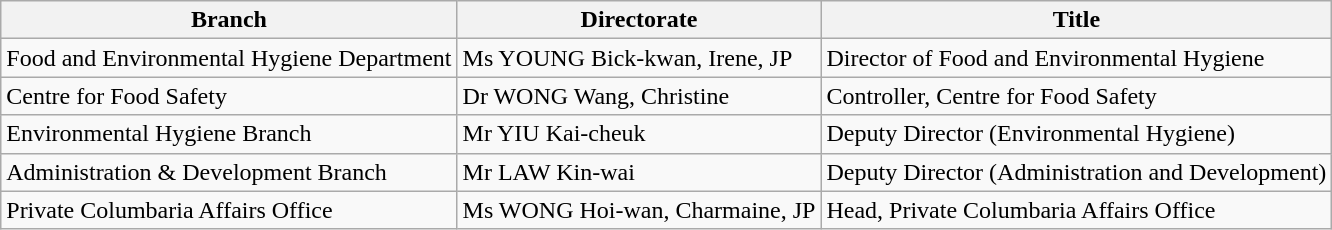<table class="wikitable">
<tr>
<th>Branch</th>
<th>Directorate</th>
<th>Title</th>
</tr>
<tr>
<td>Food and Environmental Hygiene Department</td>
<td>Ms YOUNG Bick-kwan, Irene, JP</td>
<td>Director of Food and Environmental Hygiene</td>
</tr>
<tr>
<td>Centre for Food Safety</td>
<td>Dr WONG Wang, Christine</td>
<td>Controller, Centre for Food Safety</td>
</tr>
<tr>
<td>Environmental Hygiene Branch</td>
<td>Mr YIU Kai-cheuk</td>
<td>Deputy Director (Environmental Hygiene)</td>
</tr>
<tr>
<td>Administration & Development Branch</td>
<td>Mr LAW Kin-wai</td>
<td>Deputy Director (Administration and Development)</td>
</tr>
<tr>
<td>Private Columbaria Affairs Office</td>
<td>Ms WONG Hoi-wan, Charmaine, JP</td>
<td>Head, Private Columbaria Affairs Office</td>
</tr>
</table>
